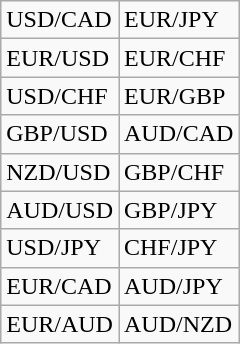<table class="wikitable">
<tr>
<td>USD/CAD</td>
<td>EUR/JPY</td>
</tr>
<tr>
<td>EUR/USD</td>
<td>EUR/CHF</td>
</tr>
<tr>
<td>USD/CHF</td>
<td>EUR/GBP</td>
</tr>
<tr>
<td>GBP/USD</td>
<td>AUD/CAD</td>
</tr>
<tr>
<td>NZD/USD</td>
<td>GBP/CHF</td>
</tr>
<tr>
<td>AUD/USD</td>
<td>GBP/JPY</td>
</tr>
<tr>
<td>USD/JPY</td>
<td>CHF/JPY</td>
</tr>
<tr>
<td>EUR/CAD</td>
<td>AUD/JPY</td>
</tr>
<tr>
<td>EUR/AUD</td>
<td>AUD/NZD</td>
</tr>
</table>
